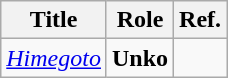<table class="wikitable">
<tr>
<th>Title</th>
<th>Role</th>
<th>Ref.</th>
</tr>
<tr>
<td><em><a href='#'>Himegoto</a></em></td>
<td><strong>Unko</strong></td>
<td></td>
</tr>
</table>
